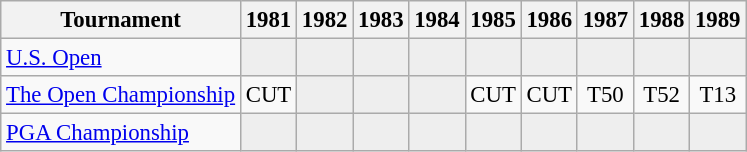<table class="wikitable" style="font-size:95%;text-align:center;">
<tr>
<th>Tournament</th>
<th>1981</th>
<th>1982</th>
<th>1983</th>
<th>1984</th>
<th>1985</th>
<th>1986</th>
<th>1987</th>
<th>1988</th>
<th>1989</th>
</tr>
<tr>
<td align=left><a href='#'>U.S. Open</a></td>
<td style="background:#eeeeee;"></td>
<td style="background:#eeeeee;"></td>
<td style="background:#eeeeee;"></td>
<td style="background:#eeeeee;"></td>
<td style="background:#eeeeee;"></td>
<td style="background:#eeeeee;"></td>
<td style="background:#eeeeee;"></td>
<td style="background:#eeeeee;"></td>
<td style="background:#eeeeee;"></td>
</tr>
<tr>
<td align=left><a href='#'>The Open Championship</a></td>
<td>CUT</td>
<td style="background:#eeeeee;"></td>
<td style="background:#eeeeee;"></td>
<td style="background:#eeeeee;"></td>
<td>CUT</td>
<td>CUT</td>
<td>T50</td>
<td>T52</td>
<td>T13</td>
</tr>
<tr>
<td align=left><a href='#'>PGA Championship</a></td>
<td style="background:#eeeeee;"></td>
<td style="background:#eeeeee;"></td>
<td style="background:#eeeeee;"></td>
<td style="background:#eeeeee;"></td>
<td style="background:#eeeeee;"></td>
<td style="background:#eeeeee;"></td>
<td style="background:#eeeeee;"></td>
<td style="background:#eeeeee;"></td>
<td style="background:#eeeeee;"></td>
</tr>
</table>
